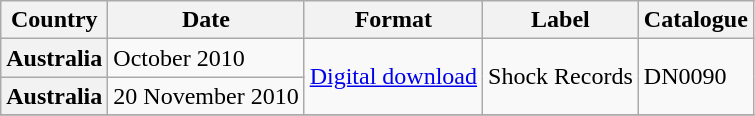<table class="wikitable plainrowheaders">
<tr>
<th scope="col">Country</th>
<th scope="col">Date</th>
<th scope="col">Format</th>
<th scope="col">Label</th>
<th scope="col">Catalogue</th>
</tr>
<tr>
<th scope="row">Australia</th>
<td>October 2010</td>
<td rowspan="2"><a href='#'>Digital download</a></td>
<td rowspan="2">Shock Records</td>
<td rowspan="2">DN0090</td>
</tr>
<tr>
<th scope="row">Australia</th>
<td>20 November 2010</td>
</tr>
<tr>
</tr>
</table>
